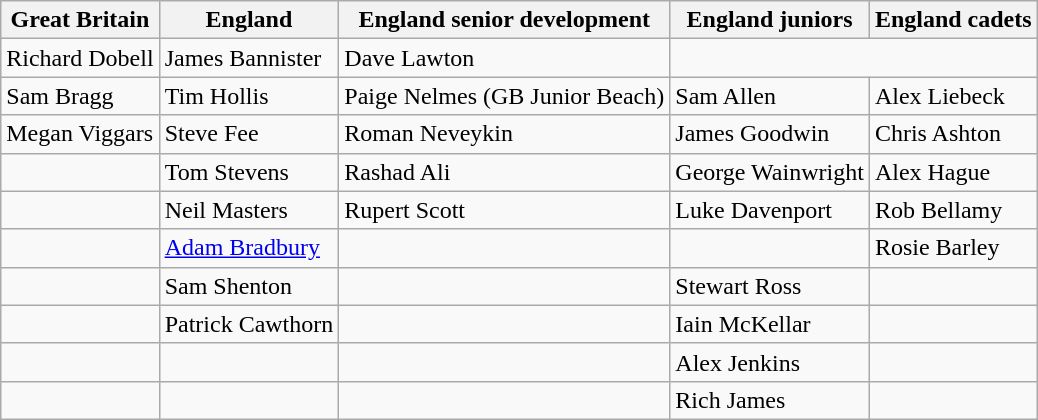<table class="wikitable">
<tr>
<th>Great Britain</th>
<th>England</th>
<th>England senior development</th>
<th>England juniors</th>
<th>England cadets</th>
</tr>
<tr>
<td>Richard Dobell</td>
<td>James Bannister</td>
<td>Dave Lawton</td>
</tr>
<tr>
<td>Sam Bragg</td>
<td>Tim Hollis</td>
<td>Paige Nelmes (GB Junior Beach)</td>
<td>Sam Allen</td>
<td>Alex Liebeck</td>
</tr>
<tr>
<td>Megan Viggars</td>
<td>Steve Fee</td>
<td>Roman Neveykin</td>
<td>James Goodwin</td>
<td>Chris Ashton</td>
</tr>
<tr>
<td></td>
<td>Tom Stevens</td>
<td>Rashad Ali</td>
<td>George Wainwright</td>
<td>Alex Hague</td>
</tr>
<tr>
<td></td>
<td>Neil Masters</td>
<td>Rupert Scott</td>
<td>Luke Davenport</td>
<td>Rob Bellamy</td>
</tr>
<tr>
<td></td>
<td><a href='#'>Adam Bradbury</a></td>
<td></td>
<td></td>
<td>Rosie Barley</td>
</tr>
<tr>
<td></td>
<td>Sam Shenton</td>
<td></td>
<td>Stewart Ross</td>
<td></td>
</tr>
<tr>
<td></td>
<td>Patrick Cawthorn</td>
<td></td>
<td>Iain McKellar</td>
<td></td>
</tr>
<tr Anthony 'Annie' Viggars (England Ladies Transgender Cadets Squad)>
<td></td>
<td></td>
<td></td>
<td>Alex Jenkins</td>
<td></td>
</tr>
<tr>
<td></td>
<td></td>
<td></td>
<td>Rich James</td>
<td></td>
</tr>
</table>
